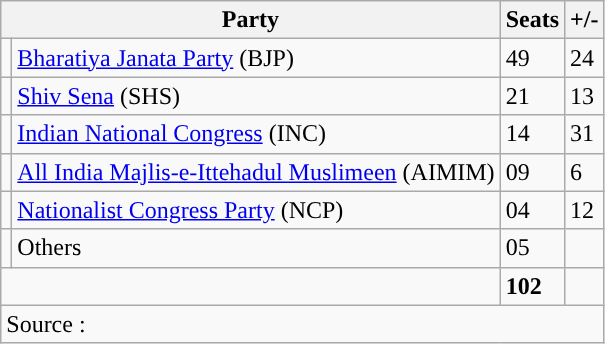<table class="sortable wikitable">
<tr>
<th colspan="2">Party</th>
<th>Seats</th>
<th>+/-</th>
</tr>
<tr>
<td style="background-color: "></td>
<td><a href='#'>Bharatiya Janata Party</a> (BJP)</td>
<td>49</td>
<td> 24</td>
</tr>
<tr>
<td style="background-color: "></td>
<td><a href='#'>Shiv Sena</a> (SHS)</td>
<td>21</td>
<td> 13</td>
</tr>
<tr>
<td style="background-color: "></td>
<td><a href='#'>Indian National Congress</a> (INC)</td>
<td>14</td>
<td> 31</td>
</tr>
<tr>
<td style="background-color: "></td>
<td><a href='#'>All India Majlis-e-Ittehadul Muslimeen</a> (AIMIM)</td>
<td>09</td>
<td> 6</td>
</tr>
<tr>
<td style="background-color: "></td>
<td><a href='#'>Nationalist Congress Party</a> (NCP)</td>
<td>04</td>
<td> 12</td>
</tr>
<tr>
<td style="background-color: "></td>
<td>Others</td>
<td>05</td>
<td></td>
</tr>
<tr>
<td colspan="2"></td>
<td><strong>102</strong></td>
</tr>
<tr>
<td colspan="4">Source :</td>
</tr>
</table>
